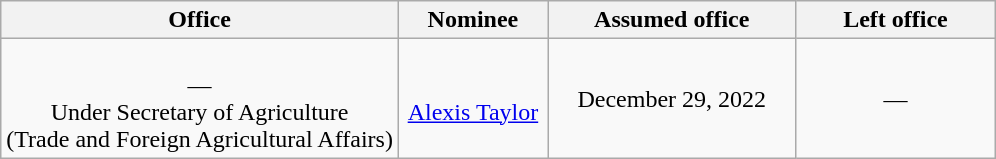<table class="wikitable sortable" style="text-align:center">
<tr>
<th style="width:40%;">Office</th>
<th style="width:15%;">Nominee</th>
<th style="width:25%;" data-sort-type="date">Assumed office</th>
<th style="width:20%;" data-sort-type="date">Left office</th>
</tr>
<tr>
<td><br>—<br>Under Secretary of Agriculture<br>(Trade and Foreign Agricultural Affairs)</td>
<td><br><a href='#'>Alexis Taylor</a></td>
<td>December 29, 2022<br></td>
<td>—</td>
</tr>
</table>
